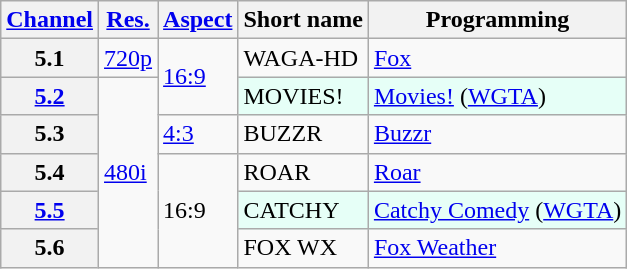<table class="wikitable">
<tr>
<th scope = "col"><a href='#'>Channel</a></th>
<th scope = "col"><a href='#'>Res.</a></th>
<th scope = "col"><a href='#'>Aspect</a></th>
<th scope = "col">Short name</th>
<th scope = "col">Programming</th>
</tr>
<tr>
<th scope = "row">5.1</th>
<td><a href='#'>720p</a></td>
<td rowspan=2><a href='#'>16:9</a></td>
<td>WAGA-HD</td>
<td><a href='#'>Fox</a></td>
</tr>
<tr>
<th scope = "row"><a href='#'>5.2</a></th>
<td rowspan=5><a href='#'>480i</a></td>
<td style = "background-color: #E6FFF7;">MOVIES!</td>
<td style = "background-color: #E6FFF7;"><a href='#'>Movies!</a> (<a href='#'>WGTA</a>)</td>
</tr>
<tr>
<th scope = "row">5.3</th>
<td><a href='#'>4:3</a></td>
<td>BUZZR</td>
<td><a href='#'>Buzzr</a></td>
</tr>
<tr>
<th scope = "row">5.4</th>
<td rowspan=3>16:9</td>
<td>ROAR</td>
<td><a href='#'>Roar</a></td>
</tr>
<tr>
<th scope = "row"><a href='#'>5.5</a></th>
<td style = "background-color: #E6FFF7;">CATCHY</td>
<td style = "background-color: #E6FFF7;"><a href='#'>Catchy Comedy</a> (<a href='#'>WGTA</a>)</td>
</tr>
<tr>
<th scope = "row">5.6</th>
<td>FOX WX</td>
<td><a href='#'>Fox Weather</a></td>
</tr>
</table>
